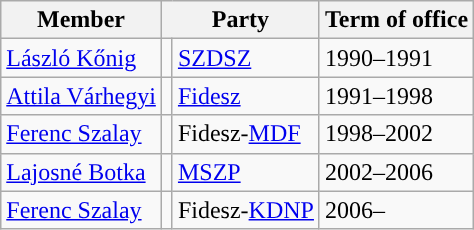<table class=wikitable>
<tr>
<th>Member</th>
<th colspan=2>Party</th>
<th>Term of office</th>
</tr>
<tr>
<td><a href='#'>László Kőnig</a></td>
<td style="background-color:"></td>
<td><a href='#'>SZDSZ</a></td>
<td>1990–1991</td>
</tr>
<tr>
<td><a href='#'>Attila Várhegyi</a></td>
<td style="background-color:"></td>
<td><a href='#'>Fidesz</a></td>
<td>1991–1998</td>
</tr>
<tr>
<td><a href='#'>Ferenc Szalay</a></td>
<td style="background-color:"></td>
<td>Fidesz-<a href='#'>MDF</a></td>
<td>1998–2002</td>
</tr>
<tr>
<td><a href='#'>Lajosné Botka</a></td>
<td style="background-color:"></td>
<td><a href='#'>MSZP</a></td>
<td>2002–2006</td>
</tr>
<tr>
<td><a href='#'>Ferenc Szalay</a></td>
<td style="background-color:"></td>
<td>Fidesz-<a href='#'>KDNP</a></td>
<td>2006–</td>
</tr>
</table>
